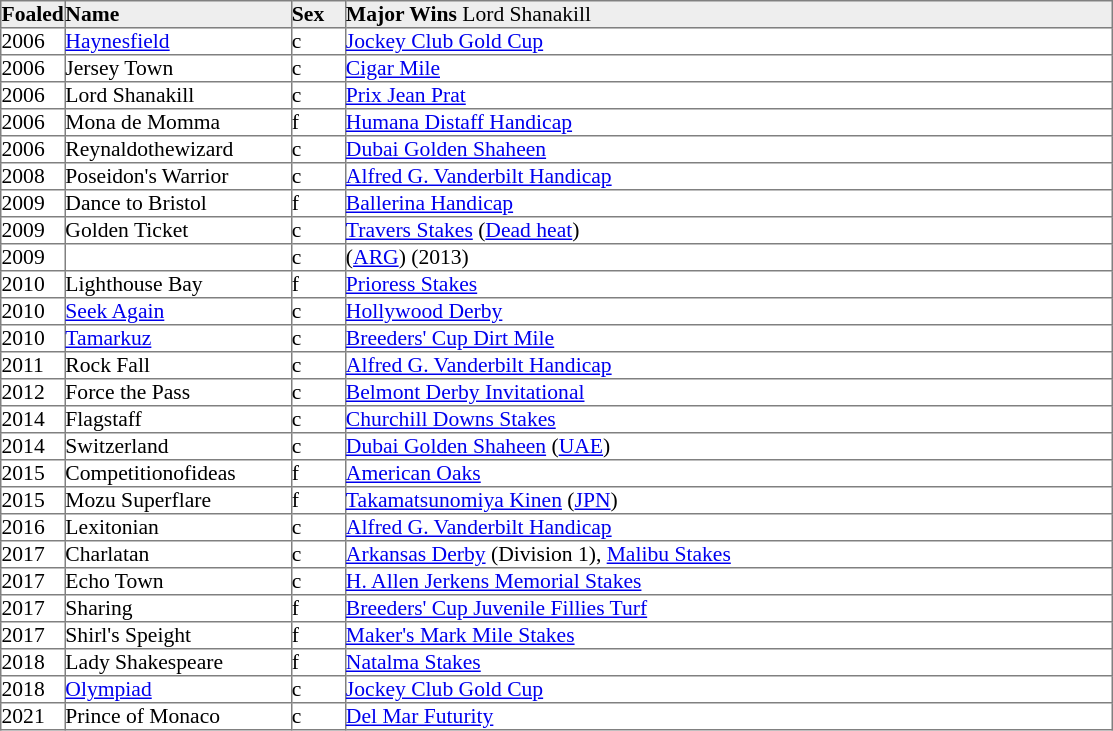<table border="1" cellpadding="0" style="border-collapse: collapse; font-size:90%">
<tr bgcolor="#eeeeee">
<td width="35px"><strong>Foaled</strong></td>
<td width="150px"><strong>Name</strong></td>
<td width="35px"><strong>Sex</strong></td>
<td width="510px"><strong>Major Wins</strong> Lord Shanakill</td>
</tr>
<tr>
<td>2006</td>
<td><a href='#'>Haynesfield</a></td>
<td>c</td>
<td><a href='#'>Jockey Club Gold Cup</a></td>
</tr>
<tr>
<td>2006</td>
<td>Jersey Town</td>
<td>c</td>
<td><a href='#'>Cigar Mile</a></td>
</tr>
<tr>
<td>2006</td>
<td>Lord Shanakill</td>
<td>c</td>
<td><a href='#'>Prix Jean Prat</a></td>
</tr>
<tr>
<td>2006</td>
<td>Mona de Momma</td>
<td>f</td>
<td><a href='#'>Humana Distaff Handicap</a></td>
</tr>
<tr>
<td>2006</td>
<td>Reynaldothewizard</td>
<td>c</td>
<td><a href='#'>Dubai Golden Shaheen</a></td>
</tr>
<tr>
<td>2008</td>
<td>Poseidon's Warrior</td>
<td>c</td>
<td><a href='#'>Alfred G. Vanderbilt Handicap</a></td>
</tr>
<tr>
<td>2009</td>
<td>Dance to Bristol</td>
<td>f</td>
<td><a href='#'>Ballerina Handicap</a></td>
</tr>
<tr>
<td>2009</td>
<td>Golden Ticket</td>
<td>c</td>
<td><a href='#'>Travers Stakes</a> (<a href='#'>Dead heat</a>)</td>
</tr>
<tr>
<td>2009</td>
<td></td>
<td>c</td>
<td> (<a href='#'>ARG</a>) (2013)</td>
</tr>
<tr>
<td>2010</td>
<td>Lighthouse Bay</td>
<td>f</td>
<td><a href='#'>Prioress Stakes</a></td>
</tr>
<tr>
<td>2010</td>
<td><a href='#'>Seek Again</a></td>
<td>c</td>
<td><a href='#'>Hollywood Derby</a></td>
</tr>
<tr>
<td>2010</td>
<td><a href='#'>Tamarkuz</a></td>
<td>c</td>
<td><a href='#'>Breeders' Cup Dirt Mile</a></td>
</tr>
<tr>
<td>2011</td>
<td>Rock Fall</td>
<td>c</td>
<td><a href='#'>Alfred G. Vanderbilt Handicap</a></td>
</tr>
<tr>
<td>2012</td>
<td>Force the Pass</td>
<td>c</td>
<td><a href='#'>Belmont Derby Invitational</a></td>
</tr>
<tr>
<td>2014</td>
<td>Flagstaff</td>
<td>c</td>
<td><a href='#'>Churchill Downs Stakes</a></td>
</tr>
<tr>
<td>2014</td>
<td>Switzerland</td>
<td>c</td>
<td><a href='#'>Dubai Golden Shaheen</a> (<a href='#'>UAE</a>)</td>
</tr>
<tr>
<td>2015</td>
<td>Competitionofideas</td>
<td>f</td>
<td><a href='#'>American Oaks</a></td>
</tr>
<tr>
<td>2015</td>
<td>Mozu Superflare</td>
<td>f</td>
<td><a href='#'>Takamatsunomiya Kinen</a> (<a href='#'>JPN</a>)</td>
</tr>
<tr>
<td>2016</td>
<td>Lexitonian</td>
<td>c</td>
<td><a href='#'>Alfred G. Vanderbilt Handicap</a></td>
</tr>
<tr>
<td>2017</td>
<td>Charlatan</td>
<td>c</td>
<td><a href='#'>Arkansas Derby</a> (Division 1), <a href='#'>Malibu Stakes</a></td>
</tr>
<tr>
<td>2017</td>
<td>Echo Town</td>
<td>c</td>
<td><a href='#'>H. Allen Jerkens Memorial Stakes</a></td>
</tr>
<tr>
<td>2017</td>
<td>Sharing</td>
<td>f</td>
<td><a href='#'>Breeders' Cup Juvenile Fillies Turf</a></td>
</tr>
<tr>
<td>2017</td>
<td>Shirl's Speight</td>
<td>f</td>
<td><a href='#'>Maker's Mark Mile Stakes</a></td>
</tr>
<tr>
<td>2018</td>
<td>Lady Shakespeare</td>
<td>f</td>
<td><a href='#'>Natalma Stakes</a></td>
</tr>
<tr>
<td>2018</td>
<td><a href='#'>Olympiad</a></td>
<td>c</td>
<td><a href='#'>Jockey Club Gold Cup</a></td>
</tr>
<tr>
<td>2021</td>
<td>Prince of Monaco</td>
<td>c</td>
<td><a href='#'>Del Mar Futurity</a></td>
</tr>
</table>
